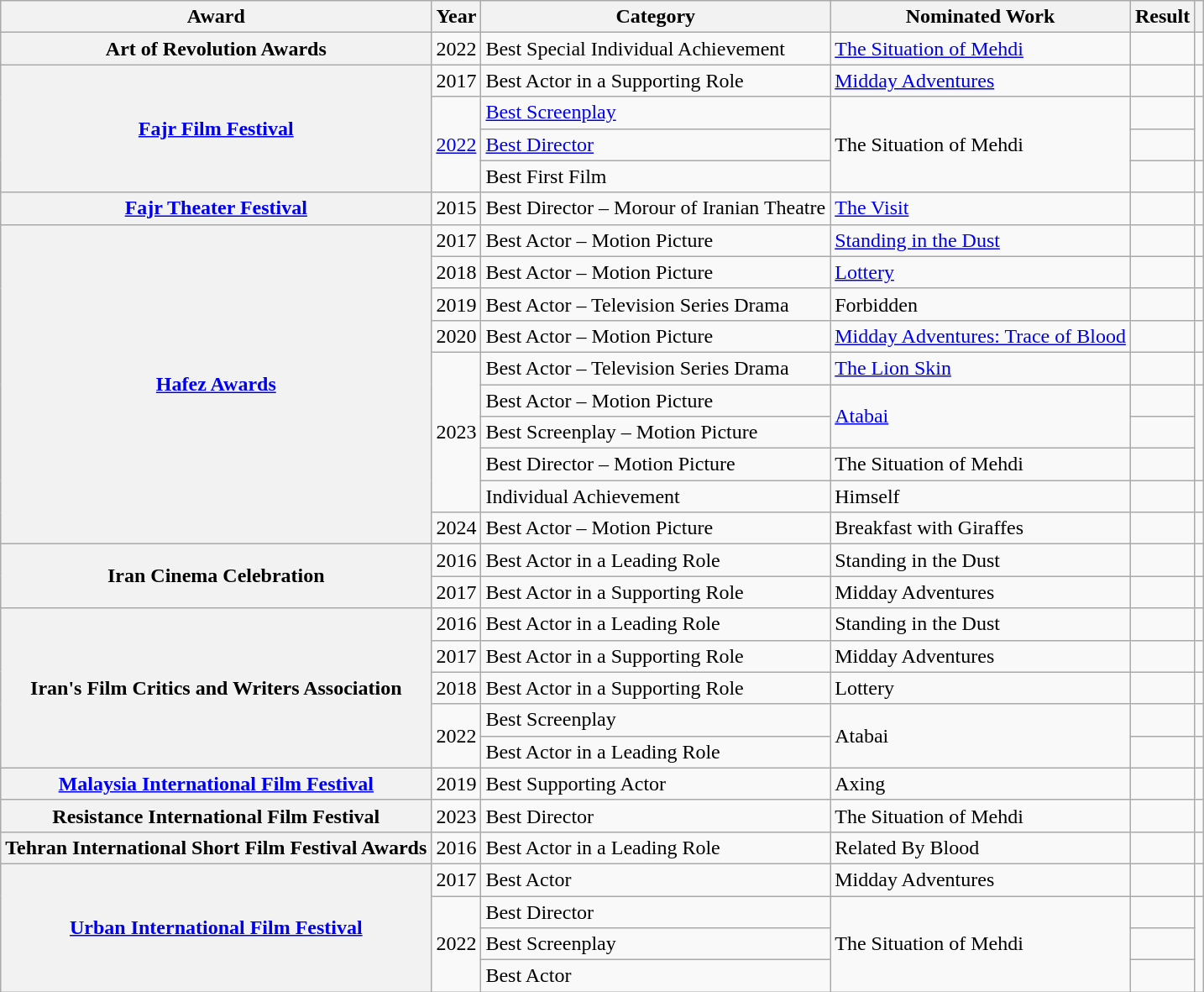<table class="wikitable sortable plainrowheaders">
<tr>
<th scope="col">Award</th>
<th scope="col">Year</th>
<th scope="col">Category</th>
<th scope="col">Nominated Work</th>
<th scope="col">Result</th>
<th class="unsortable" scope="col"></th>
</tr>
<tr>
<th scope="row">Art of Revolution Awards</th>
<td>2022</td>
<td>Best Special Individual Achievement</td>
<td><a href='#'>The Situation of Mehdi</a></td>
<td></td>
<td></td>
</tr>
<tr>
<th scope="row" rowspan="4"><a href='#'>Fajr Film Festival</a></th>
<td>2017</td>
<td>Best Actor in a Supporting Role</td>
<td><a href='#'>Midday Adventures</a></td>
<td></td>
<td></td>
</tr>
<tr>
<td rowspan="3"><a href='#'>2022</a></td>
<td><a href='#'>Best Screenplay</a></td>
<td rowspan="3">The Situation of Mehdi</td>
<td></td>
<td rowspan="2"></td>
</tr>
<tr>
<td><a href='#'>Best Director</a></td>
<td></td>
</tr>
<tr>
<td>Best First Film</td>
<td></td>
<td></td>
</tr>
<tr>
<th scope="row"><a href='#'>Fajr Theater Festival</a></th>
<td>2015</td>
<td>Best Director – Morour of Iranian Theatre</td>
<td><a href='#'>The Visit</a></td>
<td></td>
<td></td>
</tr>
<tr>
<th rowspan="10" scope="row"><a href='#'>Hafez Awards</a></th>
<td>2017</td>
<td>Best Actor – Motion Picture</td>
<td><a href='#'>Standing in the Dust</a></td>
<td></td>
<td></td>
</tr>
<tr>
<td>2018</td>
<td>Best Actor – Motion Picture</td>
<td><a href='#'>Lottery</a></td>
<td></td>
<td></td>
</tr>
<tr>
<td>2019</td>
<td>Best Actor – Television Series Drama</td>
<td>Forbidden</td>
<td></td>
<td></td>
</tr>
<tr>
<td>2020</td>
<td>Best Actor – Motion Picture</td>
<td><a href='#'>Midday Adventures: Trace of Blood</a></td>
<td></td>
<td></td>
</tr>
<tr>
<td rowspan="5">2023</td>
<td>Best Actor – Television Series Drama</td>
<td><a href='#'>The Lion Skin</a></td>
<td></td>
<td></td>
</tr>
<tr>
<td>Best Actor – Motion Picture</td>
<td rowspan="2"><a href='#'>Atabai</a></td>
<td></td>
<td rowspan="3"></td>
</tr>
<tr>
<td>Best Screenplay – Motion Picture</td>
<td></td>
</tr>
<tr>
<td>Best Director – Motion Picture</td>
<td>The Situation of Mehdi</td>
<td></td>
</tr>
<tr>
<td>Individual Achievement</td>
<td>Himself</td>
<td></td>
<td></td>
</tr>
<tr>
<td>2024</td>
<td>Best Actor – Motion Picture</td>
<td>Breakfast with Giraffes</td>
<td></td>
<td></td>
</tr>
<tr>
<th scope="row" rowspan="2">Iran Cinema Celebration</th>
<td>2016</td>
<td>Best Actor in a Leading Role</td>
<td>Standing in the Dust</td>
<td></td>
<td></td>
</tr>
<tr>
<td>2017</td>
<td>Best Actor in a Supporting Role</td>
<td>Midday Adventures</td>
<td></td>
<td></td>
</tr>
<tr>
<th scope="row" rowspan="5">Iran's Film Critics and Writers Association</th>
<td>2016</td>
<td>Best Actor in a Leading Role</td>
<td>Standing in the Dust</td>
<td></td>
<td></td>
</tr>
<tr>
<td>2017</td>
<td>Best Actor in a Supporting Role</td>
<td>Midday Adventures</td>
<td></td>
<td></td>
</tr>
<tr>
<td>2018</td>
<td>Best Actor in a Supporting Role</td>
<td>Lottery</td>
<td></td>
<td></td>
</tr>
<tr>
<td rowspan="2">2022</td>
<td>Best Screenplay</td>
<td rowspan="2">Atabai</td>
<td></td>
<td></td>
</tr>
<tr>
<td>Best Actor in a Leading Role</td>
<td></td>
<td></td>
</tr>
<tr>
<th scope="row"><a href='#'>Malaysia International Film Festival</a></th>
<td>2019</td>
<td>Best Supporting Actor</td>
<td>Axing</td>
<td></td>
<td></td>
</tr>
<tr>
<th scope="row">Resistance International Film Festival</th>
<td>2023</td>
<td>Best Director</td>
<td>The Situation of Mehdi</td>
<td></td>
<td></td>
</tr>
<tr>
<th scope="row">Tehran International Short Film Festival Awards</th>
<td>2016</td>
<td>Best Actor in a Leading Role</td>
<td>Related By Blood</td>
<td></td>
<td></td>
</tr>
<tr>
<th scope="row" rowspan="4"><a href='#'>Urban International Film Festival</a></th>
<td>2017</td>
<td>Best Actor</td>
<td>Midday Adventures</td>
<td></td>
<td></td>
</tr>
<tr>
<td rowspan="3">2022</td>
<td>Best Director</td>
<td rowspan="3">The Situation of Mehdi</td>
<td></td>
<td rowspan="3"></td>
</tr>
<tr>
<td>Best Screenplay</td>
<td></td>
</tr>
<tr>
<td>Best Actor</td>
<td></td>
</tr>
</table>
